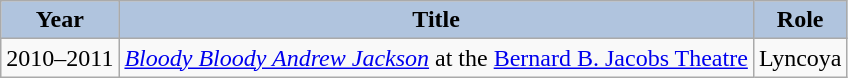<table class="wikitable">
<tr>
<th style="background:#B0C4DE;">Year</th>
<th style="background:#B0C4DE;">Title</th>
<th style="background:#B0C4DE;">Role</th>
</tr>
<tr>
<td>2010–2011</td>
<td><em><a href='#'>Bloody Bloody Andrew Jackson</a></em> at the  <a href='#'>Bernard B. Jacobs Theatre</a></td>
<td>Lyncoya</td>
</tr>
</table>
